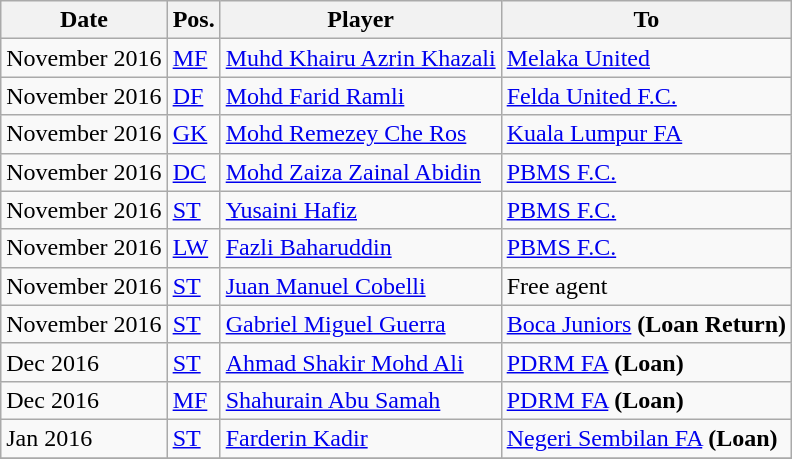<table class="wikitable sortable">
<tr>
<th>Date</th>
<th>Pos.</th>
<th>Player</th>
<th>To</th>
</tr>
<tr>
<td>November 2016</td>
<td><a href='#'>MF</a></td>
<td> <a href='#'>Muhd Khairu Azrin Khazali</a></td>
<td> <a href='#'>Melaka United</a></td>
</tr>
<tr>
<td>November 2016</td>
<td><a href='#'>DF</a></td>
<td> <a href='#'>Mohd Farid Ramli</a></td>
<td> <a href='#'>Felda United F.C.</a></td>
</tr>
<tr>
<td>November 2016</td>
<td><a href='#'>GK</a></td>
<td> <a href='#'>Mohd Remezey Che Ros</a></td>
<td> <a href='#'>Kuala Lumpur FA</a></td>
</tr>
<tr>
<td>November 2016</td>
<td><a href='#'>DC</a></td>
<td> <a href='#'>Mohd Zaiza Zainal Abidin</a></td>
<td> <a href='#'>PBMS F.C.</a></td>
</tr>
<tr>
<td>November 2016</td>
<td><a href='#'>ST</a></td>
<td> <a href='#'>Yusaini Hafiz</a></td>
<td> <a href='#'>PBMS F.C.</a></td>
</tr>
<tr>
<td>November 2016</td>
<td><a href='#'>LW</a></td>
<td> <a href='#'>Fazli Baharuddin</a></td>
<td> <a href='#'>PBMS F.C.</a></td>
</tr>
<tr>
<td>November 2016</td>
<td><a href='#'>ST</a></td>
<td> <a href='#'>Juan Manuel Cobelli</a></td>
<td>Free agent</td>
</tr>
<tr>
<td>November 2016</td>
<td><a href='#'>ST</a></td>
<td> <a href='#'>Gabriel Miguel Guerra</a></td>
<td> <a href='#'>Boca Juniors</a> <strong>(Loan Return)</strong></td>
</tr>
<tr>
<td>Dec 2016</td>
<td><a href='#'>ST</a></td>
<td> <a href='#'>Ahmad Shakir Mohd Ali</a></td>
<td> <a href='#'>PDRM FA</a> <strong>(Loan)</strong></td>
</tr>
<tr>
<td>Dec 2016</td>
<td><a href='#'>MF</a></td>
<td> <a href='#'>Shahurain Abu Samah</a></td>
<td> <a href='#'>PDRM FA</a> <strong>(Loan)</strong></td>
</tr>
<tr>
<td>Jan 2016</td>
<td><a href='#'>ST</a></td>
<td> <a href='#'>Farderin Kadir</a></td>
<td> <a href='#'>Negeri Sembilan FA</a> <strong>(Loan)</strong></td>
</tr>
<tr>
</tr>
</table>
